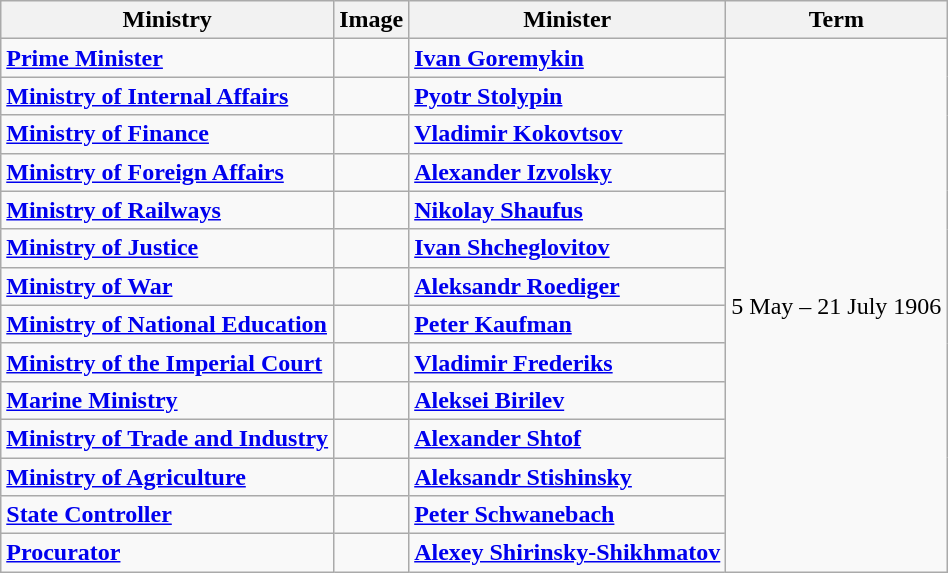<table class="wikitable">
<tr>
<th>Ministry</th>
<th>Image</th>
<th>Minister</th>
<th>Term</th>
</tr>
<tr>
<td><strong><a href='#'>Prime Minister</a></strong></td>
<td></td>
<td><strong><a href='#'>Ivan Goremykin</a></strong></td>
<td rowspan="14">5 May – 21 July 1906</td>
</tr>
<tr>
<td><strong><a href='#'>Ministry of Internal Affairs</a></strong></td>
<td></td>
<td><strong><a href='#'>Pyotr Stolypin</a></strong></td>
</tr>
<tr>
<td><strong><a href='#'>Ministry of Finance</a></strong></td>
<td></td>
<td><strong><a href='#'>Vladimir Kokovtsov</a></strong></td>
</tr>
<tr>
<td><strong><a href='#'>Ministry of Foreign Affairs</a></strong></td>
<td></td>
<td><strong><a href='#'>Alexander Izvolsky</a></strong></td>
</tr>
<tr>
<td><strong><a href='#'>Ministry of Railways</a></strong></td>
<td></td>
<td><strong><a href='#'>Nikolay Shaufus</a></strong></td>
</tr>
<tr>
<td><strong><a href='#'>Ministry of Justice</a></strong></td>
<td></td>
<td><strong><a href='#'>Ivan Shcheglovitov</a></strong></td>
</tr>
<tr>
<td><strong><a href='#'>Ministry of War</a></strong></td>
<td></td>
<td><strong><a href='#'>Aleksandr Roediger</a></strong></td>
</tr>
<tr>
<td><strong><a href='#'>Ministry of National Education</a></strong></td>
<td></td>
<td><a href='#'><strong>Peter Kaufman</strong></a></td>
</tr>
<tr>
<td><strong><a href='#'>Ministry of the Imperial Court</a></strong></td>
<td></td>
<td><strong><a href='#'>Vladimir Frederiks</a></strong></td>
</tr>
<tr>
<td><strong><a href='#'>Marine Ministry</a></strong></td>
<td></td>
<td><strong><a href='#'>Aleksei Birilev</a></strong></td>
</tr>
<tr>
<td><strong><a href='#'>Ministry of Trade and Industry</a></strong></td>
<td></td>
<td><strong><a href='#'>Alexander Shtof</a></strong></td>
</tr>
<tr>
<td><strong><a href='#'>Ministry of Agriculture</a></strong></td>
<td></td>
<td><strong><a href='#'>Aleksandr Stishinsky</a></strong></td>
</tr>
<tr>
<td><strong><a href='#'>State Сontroller</a></strong></td>
<td></td>
<td><strong><a href='#'>Peter Schwanebach</a></strong></td>
</tr>
<tr>
<td><strong><a href='#'>Procurator</a></strong></td>
<td></td>
<td><strong><a href='#'>Alexey Shirinsky-Shikhmatov</a></strong></td>
</tr>
</table>
